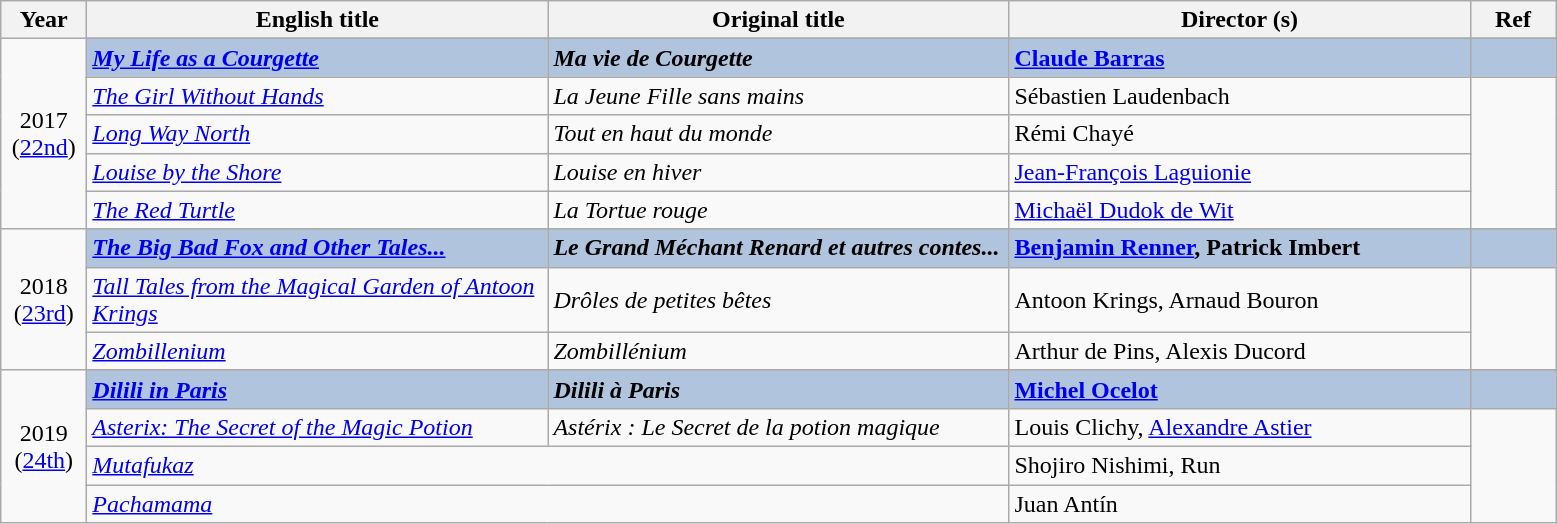<table class="wikitable">
<tr>
<th width="50"><strong>Year</strong></th>
<th width="300"><strong>English title</strong></th>
<th width="300"><strong>Original title</strong></th>
<th width="300"><strong>Director (s)</strong></th>
<th width="50"><strong>Ref</strong></th>
</tr>
<tr>
<td rowspan="6" style="text-align:center;">2017<br>(<a href='#'>22nd</a>)</td>
</tr>
<tr style="background:#B0C4DE;">
<td><strong><em><a href='#'>My Life as a Courgette</a></em></strong></td>
<td><strong><em>Ma vie de Courgette</em></strong></td>
<td><strong><a href='#'>Claude Barras</a></strong></td>
<td></td>
</tr>
<tr>
<td><em><a href='#'>The Girl Without Hands</a></em></td>
<td><em>La Jeune Fille sans mains</em></td>
<td>Sébastien Laudenbach</td>
<td rowspan=4></td>
</tr>
<tr>
<td><em><a href='#'>Long Way North</a></em></td>
<td><em>Tout en haut du monde</em></td>
<td>Rémi Chayé</td>
</tr>
<tr>
<td><em><a href='#'>Louise by the Shore</a></em></td>
<td><em>Louise en hiver</em></td>
<td><a href='#'>Jean-François Laguionie</a></td>
</tr>
<tr>
<td><em><a href='#'>The Red Turtle</a></em></td>
<td><em>La Tortue rouge</em></td>
<td><a href='#'>Michaël Dudok de Wit</a></td>
</tr>
<tr>
<td rowspan="4" style="text-align:center;">2018<br>(<a href='#'>23rd</a>)</td>
</tr>
<tr style="background:#B0C4DE;">
<td><strong><em><a href='#'>The Big Bad Fox and Other Tales...</a></em></strong></td>
<td><strong><em>Le Grand Méchant Renard et autres contes...</em></strong></td>
<td><strong><a href='#'>Benjamin Renner</a>, Patrick Imbert</strong></td>
<td></td>
</tr>
<tr>
<td><em><a href='#'>Tall Tales from the Magical Garden of Antoon Krings</a></em></td>
<td><em>Drôles de petites bêtes</em></td>
<td>Antoon Krings, Arnaud Bouron</td>
<td rowspan=2></td>
</tr>
<tr>
<td><em><a href='#'>Zombillenium</a></em></td>
<td><em>Zombillénium</em></td>
<td>Arthur de Pins, Alexis Ducord</td>
</tr>
<tr>
<td rowspan="5" style="text-align:center;">2019<br>(<a href='#'>24th</a>)</td>
</tr>
<tr style="background:#B0C4DE;">
<td><strong><em><a href='#'>Dilili in Paris</a></em></strong></td>
<td><strong><em>Dilili à Paris</em></strong></td>
<td><strong><a href='#'>Michel Ocelot</a></strong></td>
<td></td>
</tr>
<tr>
<td><em><a href='#'>Asterix: The Secret of the Magic Potion</a></em></td>
<td><em>Astérix : Le Secret de la potion magique</em></td>
<td>Louis Clichy, <a href='#'>Alexandre Astier</a></td>
<td rowspan=3></td>
</tr>
<tr>
<td colspan=2><em><a href='#'>Mutafukaz</a></em></td>
<td>Shojiro Nishimi, Run</td>
</tr>
<tr>
<td colspan=2><em><a href='#'>Pachamama</a></em></td>
<td>Juan Antín</td>
</tr>
</table>
